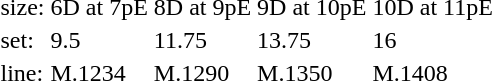<table style="margin-left:40px;">
<tr>
<td>size:</td>
<td>6D at 7pE</td>
<td>8D at 9pE</td>
<td>9D at 10pE</td>
<td>10D at 11pE</td>
</tr>
<tr>
<td>set:</td>
<td>9.5</td>
<td>11.75</td>
<td>13.75</td>
<td>16</td>
</tr>
<tr>
<td>line:</td>
<td>M.1234</td>
<td>M.1290</td>
<td>M.1350</td>
<td>M.1408</td>
</tr>
</table>
